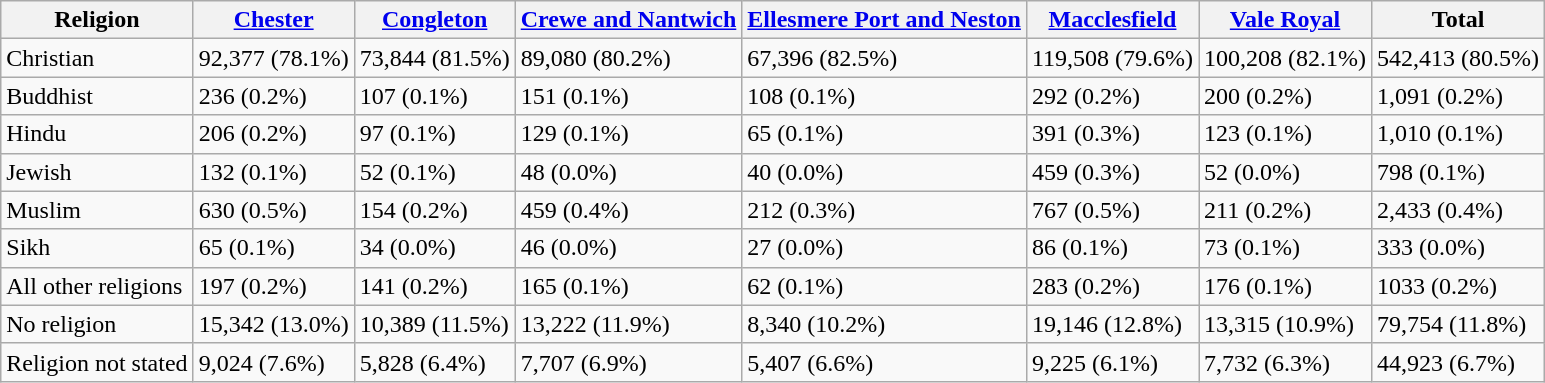<table class="wikitable">
<tr>
<th>Religion</th>
<th><a href='#'>Chester</a></th>
<th><a href='#'>Congleton</a></th>
<th><a href='#'>Crewe and Nantwich</a></th>
<th><a href='#'>Ellesmere Port and Neston</a></th>
<th><a href='#'>Macclesfield</a></th>
<th><a href='#'>Vale Royal</a></th>
<th>Total</th>
</tr>
<tr>
<td>Christian</td>
<td>92,377 (78.1%)</td>
<td>73,844 (81.5%)</td>
<td>89,080 (80.2%)</td>
<td>67,396 (82.5%)</td>
<td>119,508 (79.6%)</td>
<td>100,208 (82.1%)</td>
<td>542,413 (80.5%)</td>
</tr>
<tr>
<td>Buddhist</td>
<td>236 (0.2%)</td>
<td>107 (0.1%)</td>
<td>151 (0.1%)</td>
<td>108 (0.1%)</td>
<td>292 (0.2%)</td>
<td>200 (0.2%)</td>
<td>1,091 (0.2%)</td>
</tr>
<tr>
<td>Hindu</td>
<td>206 (0.2%)</td>
<td>97 (0.1%)</td>
<td>129 (0.1%)</td>
<td>65 (0.1%)</td>
<td>391 (0.3%)</td>
<td>123 (0.1%)</td>
<td>1,010 (0.1%)</td>
</tr>
<tr>
<td>Jewish</td>
<td>132 (0.1%)</td>
<td>52 (0.1%)</td>
<td>48 (0.0%)</td>
<td>40 (0.0%)</td>
<td>459 (0.3%)</td>
<td>52 (0.0%)</td>
<td>798 (0.1%)</td>
</tr>
<tr>
<td>Muslim</td>
<td>630 (0.5%)</td>
<td>154 (0.2%)</td>
<td>459 (0.4%)</td>
<td>212 (0.3%)</td>
<td>767 (0.5%)</td>
<td>211 (0.2%)</td>
<td>2,433 (0.4%)</td>
</tr>
<tr>
<td>Sikh</td>
<td>65 (0.1%)</td>
<td>34 (0.0%)</td>
<td>46 (0.0%)</td>
<td>27 (0.0%)</td>
<td>86 (0.1%)</td>
<td>73 (0.1%)</td>
<td>333 (0.0%)</td>
</tr>
<tr>
<td>All other religions</td>
<td>197 (0.2%)</td>
<td>141 (0.2%)</td>
<td>165 (0.1%)</td>
<td>62 (0.1%)</td>
<td>283 (0.2%)</td>
<td>176 (0.1%)</td>
<td>1033 (0.2%)</td>
</tr>
<tr>
<td>No religion</td>
<td>15,342 (13.0%)</td>
<td>10,389 (11.5%)</td>
<td>13,222 (11.9%)</td>
<td>8,340 (10.2%)</td>
<td>19,146 (12.8%)</td>
<td>13,315 (10.9%)</td>
<td>79,754 (11.8%)</td>
</tr>
<tr>
<td>Religion not stated</td>
<td>9,024 (7.6%)</td>
<td>5,828 (6.4%)</td>
<td>7,707 (6.9%)</td>
<td>5,407 (6.6%)</td>
<td>9,225 (6.1%)</td>
<td>7,732 (6.3%)</td>
<td>44,923 (6.7%)</td>
</tr>
</table>
